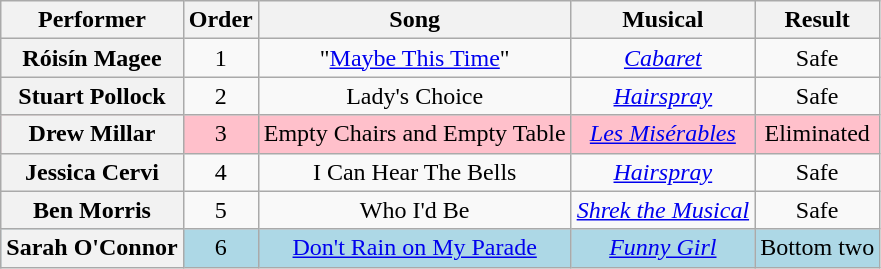<table class="wikitable plainrowheaders" style="text-align:center;">
<tr>
<th scope="col">Performer</th>
<th scope="col">Order</th>
<th scope="col">Song</th>
<th scope="col">Musical</th>
<th scope="col">Result</th>
</tr>
<tr>
<th scope="row">Róisín Magee</th>
<td>1</td>
<td>"<a href='#'>Maybe This Time</a>"</td>
<td><em><a href='#'>Cabaret</a></em></td>
<td>Safe</td>
</tr>
<tr>
<th scope="row">Stuart Pollock</th>
<td>2</td>
<td>Lady's Choice</td>
<td><em><a href='#'>Hairspray</a></em></td>
<td>Safe</td>
</tr>
<tr style="background:pink;">
<th scope="row">Drew Millar</th>
<td>3</td>
<td>Empty Chairs and Empty Table</td>
<td><em><a href='#'>Les Misérables</a></em></td>
<td>Eliminated</td>
</tr>
<tr>
<th scope="row">Jessica Cervi</th>
<td>4</td>
<td>I Can Hear The Bells</td>
<td><em><a href='#'>Hairspray</a></em></td>
<td>Safe</td>
</tr>
<tr>
<th scope="row">Ben Morris</th>
<td>5</td>
<td>Who I'd Be</td>
<td><em><a href='#'>Shrek the Musical</a></em></td>
<td>Safe</td>
</tr>
<tr style="background:lightblue;">
<th scope="row">Sarah O'Connor</th>
<td>6</td>
<td><a href='#'>Don't Rain on My Parade</a></td>
<td><em><a href='#'>Funny Girl</a></em></td>
<td>Bottom two</td>
</tr>
</table>
